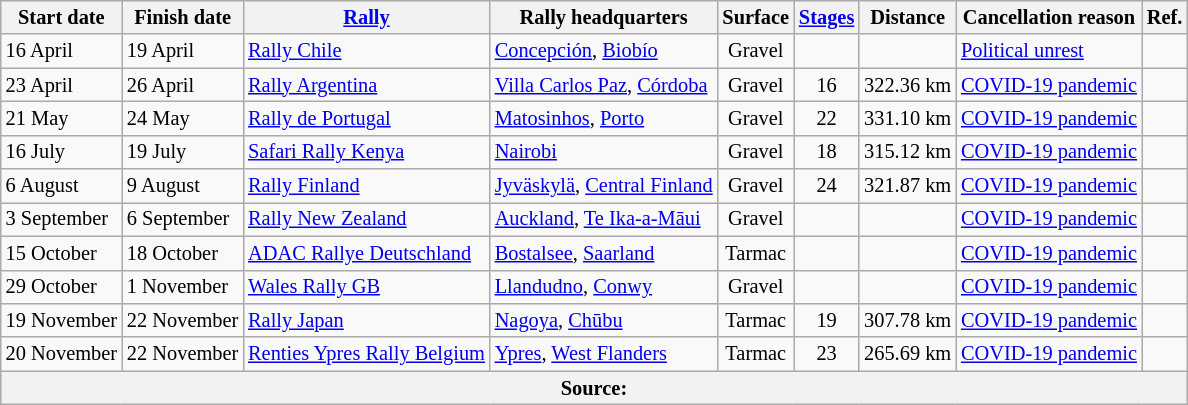<table class="wikitable" style="font-size: 85%;">
<tr>
<th>Start date</th>
<th>Finish date</th>
<th><a href='#'>Rally</a></th>
<th>Rally headquarters</th>
<th>Surface</th>
<th><a href='#'>Stages</a></th>
<th>Distance</th>
<th>Cancellation reason</th>
<th>Ref.</th>
</tr>
<tr>
<td>16 April</td>
<td>19 April</td>
<td> <a href='#'>Rally Chile</a></td>
<td><a href='#'>Concepción</a>, <a href='#'>Biobío</a></td>
<td align=center>Gravel</td>
<td></td>
<td></td>
<td><a href='#'>Political unrest</a></td>
<td align=center></td>
</tr>
<tr>
<td>23 April</td>
<td>26 April</td>
<td> <a href='#'>Rally Argentina</a></td>
<td><a href='#'>Villa Carlos Paz</a>, <a href='#'>Córdoba</a></td>
<td align=center>Gravel</td>
<td align=center>16</td>
<td align=center>322.36 km</td>
<td nowrap><a href='#'>COVID-19 pandemic</a></td>
<td align=center></td>
</tr>
<tr>
<td>21 May</td>
<td>24 May</td>
<td> <a href='#'>Rally de Portugal</a></td>
<td><a href='#'>Matosinhos</a>, <a href='#'>Porto</a></td>
<td align=center>Gravel</td>
<td align=center>22</td>
<td align=center>331.10 km</td>
<td><a href='#'>COVID-19 pandemic</a></td>
<td align=center></td>
</tr>
<tr>
<td>16 July</td>
<td>19 July</td>
<td> <a href='#'>Safari Rally Kenya</a></td>
<td><a href='#'>Nairobi</a></td>
<td align=center>Gravel</td>
<td align=center>18</td>
<td align=center>315.12 km</td>
<td><a href='#'>COVID-19 pandemic</a></td>
<td align=center></td>
</tr>
<tr>
<td>6 August</td>
<td>9 August</td>
<td> <a href='#'>Rally Finland</a></td>
<td><a href='#'>Jyväskylä</a>, <a href='#'>Central Finland</a></td>
<td align=center>Gravel</td>
<td align=center>24</td>
<td align=center>321.87 km</td>
<td><a href='#'>COVID-19 pandemic</a></td>
<td align=center></td>
</tr>
<tr>
<td nowrap>3 September</td>
<td nowrap>6 September</td>
<td nowrap> <a href='#'>Rally New Zealand</a></td>
<td nowrap><a href='#'>Auckland</a>, <a href='#'>Te Ika-a-Māui</a></td>
<td align=center>Gravel</td>
<td></td>
<td></td>
<td><a href='#'>COVID-19 pandemic</a></td>
<td align=center></td>
</tr>
<tr>
<td>15 October</td>
<td>18 October</td>
<td nowrap> <a href='#'>ADAC Rallye Deutschland</a></td>
<td><a href='#'>Bostalsee</a>, <a href='#'>Saarland</a></td>
<td align=center>Tarmac</td>
<td></td>
<td></td>
<td><a href='#'>COVID-19 pandemic</a></td>
<td align=center></td>
</tr>
<tr>
<td>29 October</td>
<td>1 November</td>
<td> <a href='#'>Wales Rally GB</a></td>
<td><a href='#'>Llandudno</a>, <a href='#'>Conwy</a></td>
<td align=center>Gravel</td>
<td></td>
<td></td>
<td><a href='#'>COVID-19 pandemic</a></td>
<td align=center></td>
</tr>
<tr>
<td nowrap>19 November</td>
<td nowrap>22 November</td>
<td> <a href='#'>Rally Japan</a></td>
<td><a href='#'>Nagoya</a>, <a href='#'>Chūbu</a></td>
<td align=center>Tarmac</td>
<td align=center>19</td>
<td align=center>307.78 km</td>
<td><a href='#'>COVID-19 pandemic</a></td>
<td align=center></td>
</tr>
<tr>
<td>20 November</td>
<td>22 November</td>
<td nowrap> <a href='#'>Renties Ypres Rally Belgium</a></td>
<td><a href='#'>Ypres</a>, <a href='#'>West Flanders</a></td>
<td align=center>Tarmac</td>
<td align=center>23</td>
<td align=center>265.69 km</td>
<td><a href='#'>COVID-19 pandemic</a></td>
<td align=center></td>
</tr>
<tr>
<th colspan=9>Source:</th>
</tr>
</table>
